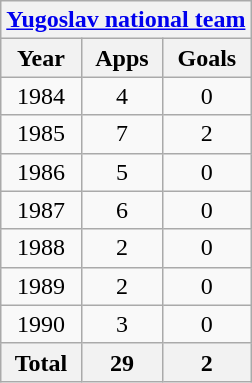<table class="wikitable" style="text-align:center">
<tr>
<th colspan=3><a href='#'>Yugoslav national team</a></th>
</tr>
<tr>
<th>Year</th>
<th>Apps</th>
<th>Goals</th>
</tr>
<tr>
<td>1984</td>
<td>4</td>
<td>0</td>
</tr>
<tr>
<td>1985</td>
<td>7</td>
<td>2</td>
</tr>
<tr>
<td>1986</td>
<td>5</td>
<td>0</td>
</tr>
<tr>
<td>1987</td>
<td>6</td>
<td>0</td>
</tr>
<tr>
<td>1988</td>
<td>2</td>
<td>0</td>
</tr>
<tr>
<td>1989</td>
<td>2</td>
<td>0</td>
</tr>
<tr>
<td>1990</td>
<td>3</td>
<td>0</td>
</tr>
<tr>
<th>Total</th>
<th>29</th>
<th>2</th>
</tr>
</table>
